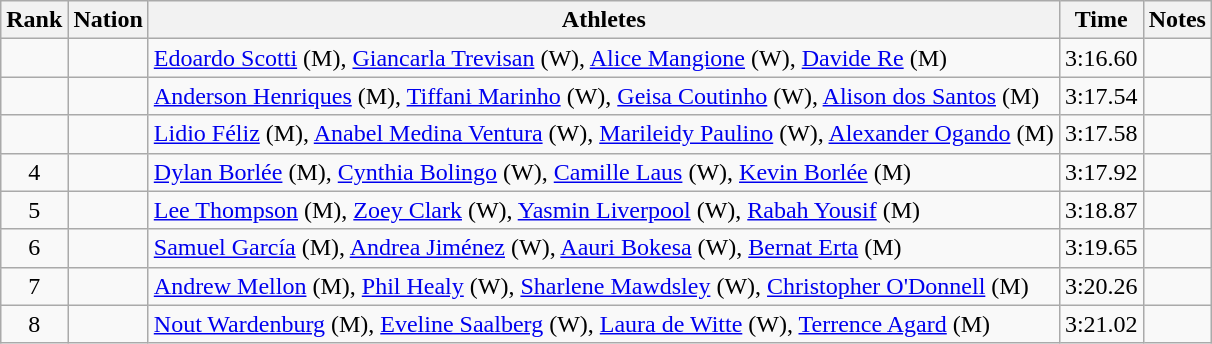<table class="wikitable sortable" style="text-align:center">
<tr>
<th>Rank</th>
<th>Nation</th>
<th>Athletes</th>
<th>Time</th>
<th>Notes</th>
</tr>
<tr>
<td></td>
<td align="left"></td>
<td align="left"><a href='#'>Edoardo Scotti</a> (M), <a href='#'>Giancarla Trevisan</a> (W), <a href='#'>Alice Mangione</a> (W), <a href='#'>Davide Re</a> (M)</td>
<td>3:16.60</td>
<td></td>
</tr>
<tr>
<td></td>
<td align="left"></td>
<td align="left"><a href='#'>Anderson Henriques</a> (M), <a href='#'>Tiffani Marinho</a> (W), <a href='#'>Geisa Coutinho</a> (W), <a href='#'>Alison dos Santos</a> (M)</td>
<td>3:17.54</td>
<td></td>
</tr>
<tr>
<td></td>
<td align="left"></td>
<td align="left"><a href='#'>Lidio Féliz</a> (M), <a href='#'>Anabel Medina Ventura</a> (W), <a href='#'>Marileidy Paulino</a> (W), <a href='#'>Alexander Ogando</a> (M)</td>
<td>3:17.58</td>
<td></td>
</tr>
<tr>
<td>4</td>
<td align="left"></td>
<td align="left"><a href='#'>Dylan Borlée</a> (M), <a href='#'>Cynthia Bolingo</a> (W), <a href='#'>Camille Laus</a> (W), <a href='#'>Kevin Borlée</a> (M)</td>
<td>3:17.92</td>
<td></td>
</tr>
<tr>
<td>5</td>
<td align="left"></td>
<td align="left"><a href='#'>Lee Thompson</a> (M), <a href='#'>Zoey Clark</a> (W), <a href='#'>Yasmin Liverpool</a> (W), <a href='#'>Rabah Yousif</a> (M)</td>
<td>3:18.87</td>
<td></td>
</tr>
<tr>
<td>6</td>
<td align="left"></td>
<td align="left"><a href='#'>Samuel García</a> (M), <a href='#'>Andrea Jiménez</a> (W), <a href='#'>Aauri Bokesa</a> (W), <a href='#'>Bernat Erta</a> (M)</td>
<td>3:19.65</td>
<td></td>
</tr>
<tr>
<td>7</td>
<td align="left"></td>
<td align="left"><a href='#'>Andrew Mellon</a> (M), <a href='#'>Phil Healy</a> (W), <a href='#'>Sharlene Mawdsley</a> (W), <a href='#'>Christopher O'Donnell</a> (M)</td>
<td>3:20.26</td>
<td></td>
</tr>
<tr>
<td>8</td>
<td align="left"></td>
<td align="left"><a href='#'>Nout Wardenburg</a> (M), <a href='#'>Eveline Saalberg</a> (W), <a href='#'>Laura de Witte</a> (W), <a href='#'>Terrence Agard</a> (M)</td>
<td>3:21.02</td>
<td></td>
</tr>
</table>
